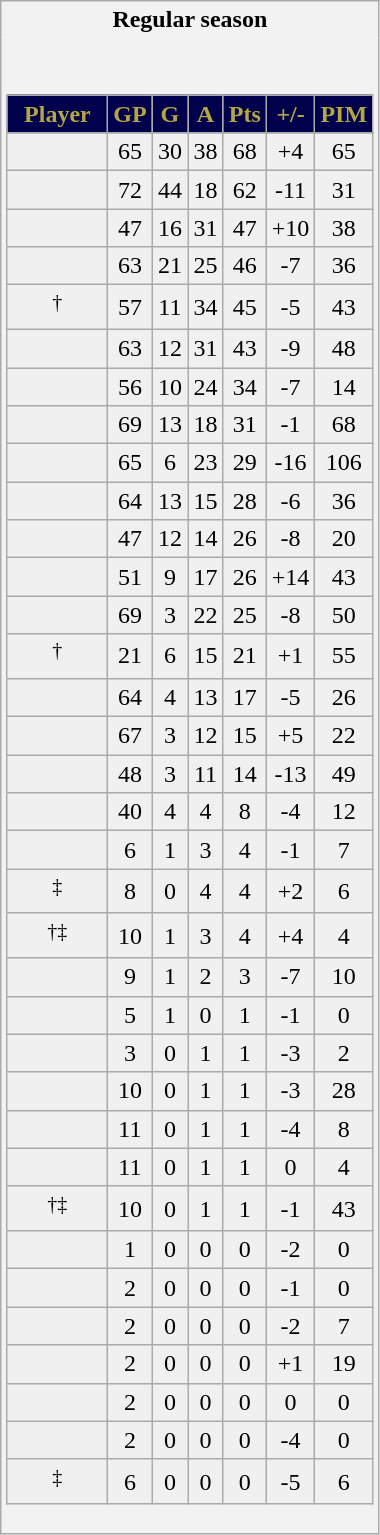<table class="wikitable" style="border: 1px solid #aaa;">
<tr>
<th style="border: 0;">Regular season</th>
</tr>
<tr>
<td style="background: #f2f2f2; border: 0; text-align: center;"><br><table class="wikitable sortable" width="100%">
<tr align=center>
<th style="background:#00004D;color:#B5A642;" width="40%">Player</th>
<th style="background:#00004D;color:#B5A642;" width="10%">GP</th>
<th style="background:#00004D;color:#B5A642;" width="10%">G</th>
<th style="background:#00004D;color:#B5A642;" width="10%">A</th>
<th style="background:#00004D;color:#B5A642;" width="10%">Pts</th>
<th style="background:#00004D;color:#B5A642;" width="10%">+/-</th>
<th style="background:#00004D;color:#B5A642;" width="10%">PIM</th>
</tr>
<tr align=center>
</tr>
<tr bgcolor="#f0f0f0">
<td></td>
<td>65</td>
<td>30</td>
<td>38</td>
<td>68</td>
<td>+4</td>
<td>65</td>
</tr>
<tr bgcolor="#f0f0f0">
<td></td>
<td>72</td>
<td>44</td>
<td>18</td>
<td>62</td>
<td>-11</td>
<td>31</td>
</tr>
<tr bgcolor="#f0f0f0">
<td></td>
<td>47</td>
<td>16</td>
<td>31</td>
<td>47</td>
<td>+10</td>
<td>38</td>
</tr>
<tr bgcolor="#f0f0f0">
<td></td>
<td>63</td>
<td>21</td>
<td>25</td>
<td>46</td>
<td>-7</td>
<td>36</td>
</tr>
<tr bgcolor="#f0f0f0">
<td><sup>†</sup></td>
<td>57</td>
<td>11</td>
<td>34</td>
<td>45</td>
<td>-5</td>
<td>43</td>
</tr>
<tr bgcolor="#f0f0f0">
<td></td>
<td>63</td>
<td>12</td>
<td>31</td>
<td>43</td>
<td>-9</td>
<td>48</td>
</tr>
<tr bgcolor="#f0f0f0">
<td></td>
<td>56</td>
<td>10</td>
<td>24</td>
<td>34</td>
<td>-7</td>
<td>14</td>
</tr>
<tr bgcolor="#f0f0f0">
<td></td>
<td>69</td>
<td>13</td>
<td>18</td>
<td>31</td>
<td>-1</td>
<td>68</td>
</tr>
<tr bgcolor="#f0f0f0">
<td></td>
<td>65</td>
<td>6</td>
<td>23</td>
<td>29</td>
<td>-16</td>
<td>106</td>
</tr>
<tr bgcolor="#f0f0f0">
<td></td>
<td>64</td>
<td>13</td>
<td>15</td>
<td>28</td>
<td>-6</td>
<td>36</td>
</tr>
<tr bgcolor="#f0f0f0">
<td></td>
<td>47</td>
<td>12</td>
<td>14</td>
<td>26</td>
<td>-8</td>
<td>20</td>
</tr>
<tr bgcolor="#f0f0f0">
<td></td>
<td>51</td>
<td>9</td>
<td>17</td>
<td>26</td>
<td>+14</td>
<td>43</td>
</tr>
<tr bgcolor="#f0f0f0">
<td></td>
<td>69</td>
<td>3</td>
<td>22</td>
<td>25</td>
<td>-8</td>
<td>50</td>
</tr>
<tr bgcolor="#f0f0f0">
<td><sup>†</sup></td>
<td>21</td>
<td>6</td>
<td>15</td>
<td>21</td>
<td>+1</td>
<td>55</td>
</tr>
<tr bgcolor="#f0f0f0">
<td></td>
<td>64</td>
<td>4</td>
<td>13</td>
<td>17</td>
<td>-5</td>
<td>26</td>
</tr>
<tr bgcolor="#f0f0f0">
<td></td>
<td>67</td>
<td>3</td>
<td>12</td>
<td>15</td>
<td>+5</td>
<td>22</td>
</tr>
<tr bgcolor="#f0f0f0">
<td></td>
<td>48</td>
<td>3</td>
<td>11</td>
<td>14</td>
<td>-13</td>
<td>49</td>
</tr>
<tr bgcolor="#f0f0f0">
<td></td>
<td>40</td>
<td>4</td>
<td>4</td>
<td>8</td>
<td>-4</td>
<td>12</td>
</tr>
<tr bgcolor="#f0f0f0">
<td></td>
<td>6</td>
<td>1</td>
<td>3</td>
<td>4</td>
<td>-1</td>
<td>7</td>
</tr>
<tr bgcolor="#f0f0f0">
<td><sup>‡</sup></td>
<td>8</td>
<td>0</td>
<td>4</td>
<td>4</td>
<td>+2</td>
<td>6</td>
</tr>
<tr bgcolor="#f0f0f0">
<td><sup>†‡</sup></td>
<td>10</td>
<td>1</td>
<td>3</td>
<td>4</td>
<td>+4</td>
<td>4</td>
</tr>
<tr bgcolor="#f0f0f0">
<td></td>
<td>9</td>
<td>1</td>
<td>2</td>
<td>3</td>
<td>-7</td>
<td>10</td>
</tr>
<tr bgcolor="#f0f0f0">
<td></td>
<td>5</td>
<td>1</td>
<td>0</td>
<td>1</td>
<td>-1</td>
<td>0</td>
</tr>
<tr bgcolor="#f0f0f0">
<td></td>
<td>3</td>
<td>0</td>
<td>1</td>
<td>1</td>
<td>-3</td>
<td>2</td>
</tr>
<tr bgcolor="#f0f0f0">
<td></td>
<td>10</td>
<td>0</td>
<td>1</td>
<td>1</td>
<td>-3</td>
<td>28</td>
</tr>
<tr bgcolor="#f0f0f0">
<td></td>
<td>11</td>
<td>0</td>
<td>1</td>
<td>1</td>
<td>-4</td>
<td>8</td>
</tr>
<tr bgcolor="#f0f0f0">
<td></td>
<td>11</td>
<td>0</td>
<td>1</td>
<td>1</td>
<td>0</td>
<td>4</td>
</tr>
<tr bgcolor="#f0f0f0">
<td><sup>†‡</sup></td>
<td>10</td>
<td>0</td>
<td>1</td>
<td>1</td>
<td>-1</td>
<td>43</td>
</tr>
<tr bgcolor="#f0f0f0">
<td></td>
<td>1</td>
<td>0</td>
<td>0</td>
<td>0</td>
<td>-2</td>
<td>0</td>
</tr>
<tr bgcolor="#f0f0f0">
<td></td>
<td>2</td>
<td>0</td>
<td>0</td>
<td>0</td>
<td>-1</td>
<td>0</td>
</tr>
<tr bgcolor="#f0f0f0">
<td></td>
<td>2</td>
<td>0</td>
<td>0</td>
<td>0</td>
<td>-2</td>
<td>7</td>
</tr>
<tr bgcolor="#f0f0f0">
<td></td>
<td>2</td>
<td>0</td>
<td>0</td>
<td>0</td>
<td>+1</td>
<td>19</td>
</tr>
<tr bgcolor="#f0f0f0">
<td></td>
<td>2</td>
<td>0</td>
<td>0</td>
<td>0</td>
<td>0</td>
<td>0</td>
</tr>
<tr bgcolor="#f0f0f0">
<td></td>
<td>2</td>
<td>0</td>
<td>0</td>
<td>0</td>
<td>-4</td>
<td>0</td>
</tr>
<tr bgcolor="#f0f0f0">
<td><sup>‡</sup></td>
<td>6</td>
<td>0</td>
<td>0</td>
<td>0</td>
<td>-5</td>
<td>6</td>
</tr>
</table>
</td>
</tr>
</table>
